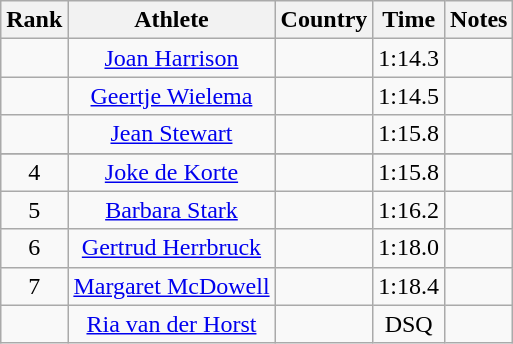<table class="wikitable sortable" style="text-align:center">
<tr>
<th>Rank</th>
<th>Athlete</th>
<th>Country</th>
<th>Time</th>
<th>Notes</th>
</tr>
<tr>
<td></td>
<td><a href='#'>Joan Harrison</a></td>
<td align=left></td>
<td>1:14.3</td>
<td></td>
</tr>
<tr>
<td></td>
<td><a href='#'>Geertje Wielema</a></td>
<td align=left></td>
<td>1:14.5</td>
<td><strong> </strong></td>
</tr>
<tr>
<td></td>
<td><a href='#'>Jean Stewart</a></td>
<td align=left></td>
<td>1:15.8</td>
<td><strong> </strong></td>
</tr>
<tr>
</tr>
<tr>
<td>4</td>
<td><a href='#'>Joke de Korte</a></td>
<td align=left></td>
<td>1:15.8</td>
<td><strong> </strong></td>
</tr>
<tr>
<td>5</td>
<td><a href='#'>Barbara Stark</a></td>
<td align=left></td>
<td>1:16.2</td>
<td><strong> </strong></td>
</tr>
<tr>
<td>6</td>
<td><a href='#'>Gertrud Herrbruck</a></td>
<td align=left></td>
<td>1:18.0</td>
<td><strong> </strong></td>
</tr>
<tr>
<td>7</td>
<td><a href='#'>Margaret McDowell</a></td>
<td align=left></td>
<td>1:18.4</td>
<td><strong> </strong></td>
</tr>
<tr>
<td></td>
<td><a href='#'>Ria van der Horst</a></td>
<td align=left></td>
<td>DSQ</td>
<td><strong> </strong></td>
</tr>
</table>
